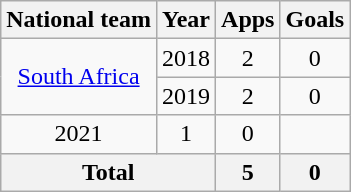<table class="wikitable" style="text-align:center">
<tr>
<th>National team</th>
<th>Year</th>
<th>Apps</th>
<th>Goals</th>
</tr>
<tr>
<td rowspan="2"><a href='#'>South Africa</a></td>
<td>2018</td>
<td>2</td>
<td>0</td>
</tr>
<tr>
<td>2019</td>
<td>2</td>
<td>0</td>
</tr>
<tr>
<td>2021</td>
<td>1</td>
<td>0</td>
</tr>
<tr>
<th colspan=2>Total</th>
<th>5</th>
<th>0</th>
</tr>
</table>
